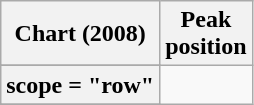<table class="wikitable sortable plainrowheaders" style="text-align:center">
<tr>
<th scope="col">Chart (2008)</th>
<th scope="col">Peak<br>position</th>
</tr>
<tr>
</tr>
<tr>
</tr>
<tr>
</tr>
<tr>
</tr>
<tr>
<th>scope = "row" </th>
</tr>
<tr>
</tr>
<tr>
</tr>
<tr>
</tr>
</table>
